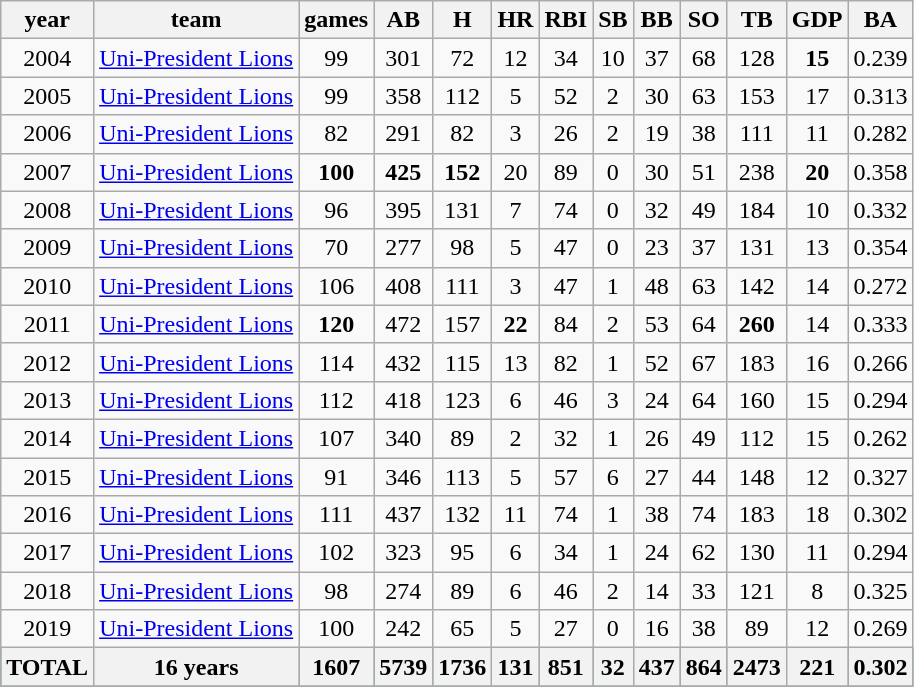<table class="wikitable" style="text-align:center">
<tr>
<th>year</th>
<th>team</th>
<th>games</th>
<th>AB</th>
<th>H</th>
<th>HR</th>
<th>RBI</th>
<th>SB</th>
<th>BB</th>
<th>SO</th>
<th>TB</th>
<th>GDP</th>
<th>BA</th>
</tr>
<tr>
<td>2004</td>
<td><a href='#'>Uni-President Lions</a></td>
<td>99</td>
<td>301</td>
<td>72</td>
<td>12</td>
<td>34</td>
<td>10</td>
<td>37</td>
<td>68</td>
<td>128</td>
<td><strong>15</strong></td>
<td>0.239</td>
</tr>
<tr>
<td>2005</td>
<td><a href='#'>Uni-President Lions</a></td>
<td>99</td>
<td>358</td>
<td>112</td>
<td>5</td>
<td>52</td>
<td>2</td>
<td>30</td>
<td>63</td>
<td>153</td>
<td>17</td>
<td>0.313</td>
</tr>
<tr>
<td>2006</td>
<td><a href='#'>Uni-President Lions</a></td>
<td>82</td>
<td>291</td>
<td>82</td>
<td>3</td>
<td>26</td>
<td>2</td>
<td>19</td>
<td>38</td>
<td>111</td>
<td>11</td>
<td>0.282</td>
</tr>
<tr>
<td>2007</td>
<td><a href='#'>Uni-President Lions</a></td>
<td><strong>100</strong></td>
<td><strong>425</strong></td>
<td><strong>152</strong></td>
<td>20</td>
<td>89</td>
<td>0</td>
<td>30</td>
<td>51</td>
<td>238</td>
<td><strong>20</strong></td>
<td>0.358</td>
</tr>
<tr>
<td>2008</td>
<td><a href='#'>Uni-President Lions</a></td>
<td>96</td>
<td>395</td>
<td>131</td>
<td>7</td>
<td>74</td>
<td>0</td>
<td>32</td>
<td>49</td>
<td>184</td>
<td>10</td>
<td>0.332</td>
</tr>
<tr>
<td>2009</td>
<td><a href='#'>Uni-President Lions</a></td>
<td>70</td>
<td>277</td>
<td>98</td>
<td>5</td>
<td>47</td>
<td>0</td>
<td>23</td>
<td>37</td>
<td>131</td>
<td>13</td>
<td>0.354</td>
</tr>
<tr>
<td>2010</td>
<td><a href='#'>Uni-President Lions</a></td>
<td>106</td>
<td>408</td>
<td>111</td>
<td>3</td>
<td>47</td>
<td>1</td>
<td>48</td>
<td>63</td>
<td>142</td>
<td>14</td>
<td>0.272</td>
</tr>
<tr>
<td>2011</td>
<td><a href='#'>Uni-President Lions</a></td>
<td><strong>120</strong></td>
<td>472</td>
<td>157</td>
<td><strong>22</strong></td>
<td>84</td>
<td>2</td>
<td>53</td>
<td>64</td>
<td><strong>260</strong></td>
<td>14</td>
<td>0.333</td>
</tr>
<tr>
<td>2012</td>
<td><a href='#'>Uni-President Lions</a></td>
<td>114</td>
<td>432</td>
<td>115</td>
<td>13</td>
<td>82</td>
<td>1</td>
<td>52</td>
<td>67</td>
<td>183</td>
<td>16</td>
<td>0.266</td>
</tr>
<tr>
<td>2013</td>
<td><a href='#'>Uni-President Lions</a></td>
<td>112</td>
<td>418</td>
<td>123</td>
<td>6</td>
<td>46</td>
<td>3</td>
<td>24</td>
<td>64</td>
<td>160</td>
<td>15</td>
<td>0.294</td>
</tr>
<tr>
<td>2014</td>
<td><a href='#'>Uni-President Lions</a></td>
<td>107</td>
<td>340</td>
<td>89</td>
<td>2</td>
<td>32</td>
<td>1</td>
<td>26</td>
<td>49</td>
<td>112</td>
<td>15</td>
<td>0.262</td>
</tr>
<tr>
<td>2015</td>
<td><a href='#'>Uni-President Lions</a></td>
<td>91</td>
<td>346</td>
<td>113</td>
<td>5</td>
<td>57</td>
<td>6</td>
<td>27</td>
<td>44</td>
<td>148</td>
<td>12</td>
<td>0.327</td>
</tr>
<tr>
<td>2016</td>
<td><a href='#'>Uni-President Lions</a></td>
<td>111</td>
<td>437</td>
<td>132</td>
<td>11</td>
<td>74</td>
<td>1</td>
<td>38</td>
<td>74</td>
<td>183</td>
<td>18</td>
<td>0.302</td>
</tr>
<tr>
<td>2017</td>
<td><a href='#'>Uni-President Lions</a></td>
<td>102</td>
<td>323</td>
<td>95</td>
<td>6</td>
<td>34</td>
<td>1</td>
<td>24</td>
<td>62</td>
<td>130</td>
<td>11</td>
<td>0.294</td>
</tr>
<tr>
<td>2018</td>
<td><a href='#'>Uni-President Lions</a></td>
<td>98</td>
<td>274</td>
<td>89</td>
<td>6</td>
<td>46</td>
<td>2</td>
<td>14</td>
<td>33</td>
<td>121</td>
<td>8</td>
<td>0.325</td>
</tr>
<tr>
<td>2019</td>
<td><a href='#'>Uni-President Lions</a></td>
<td>100</td>
<td>242</td>
<td>65</td>
<td>5</td>
<td>27</td>
<td>0</td>
<td>16</td>
<td>38</td>
<td>89</td>
<td>12</td>
<td>0.269</td>
</tr>
<tr style="color:black; background-color:green" align="center">
<th>TOTAL</th>
<th>16 years</th>
<th>1607</th>
<th>5739</th>
<th>1736</th>
<th>131</th>
<th>851</th>
<th>32</th>
<th>437</th>
<th>864</th>
<th>2473</th>
<th>221</th>
<th>0.302</th>
</tr>
</table>
